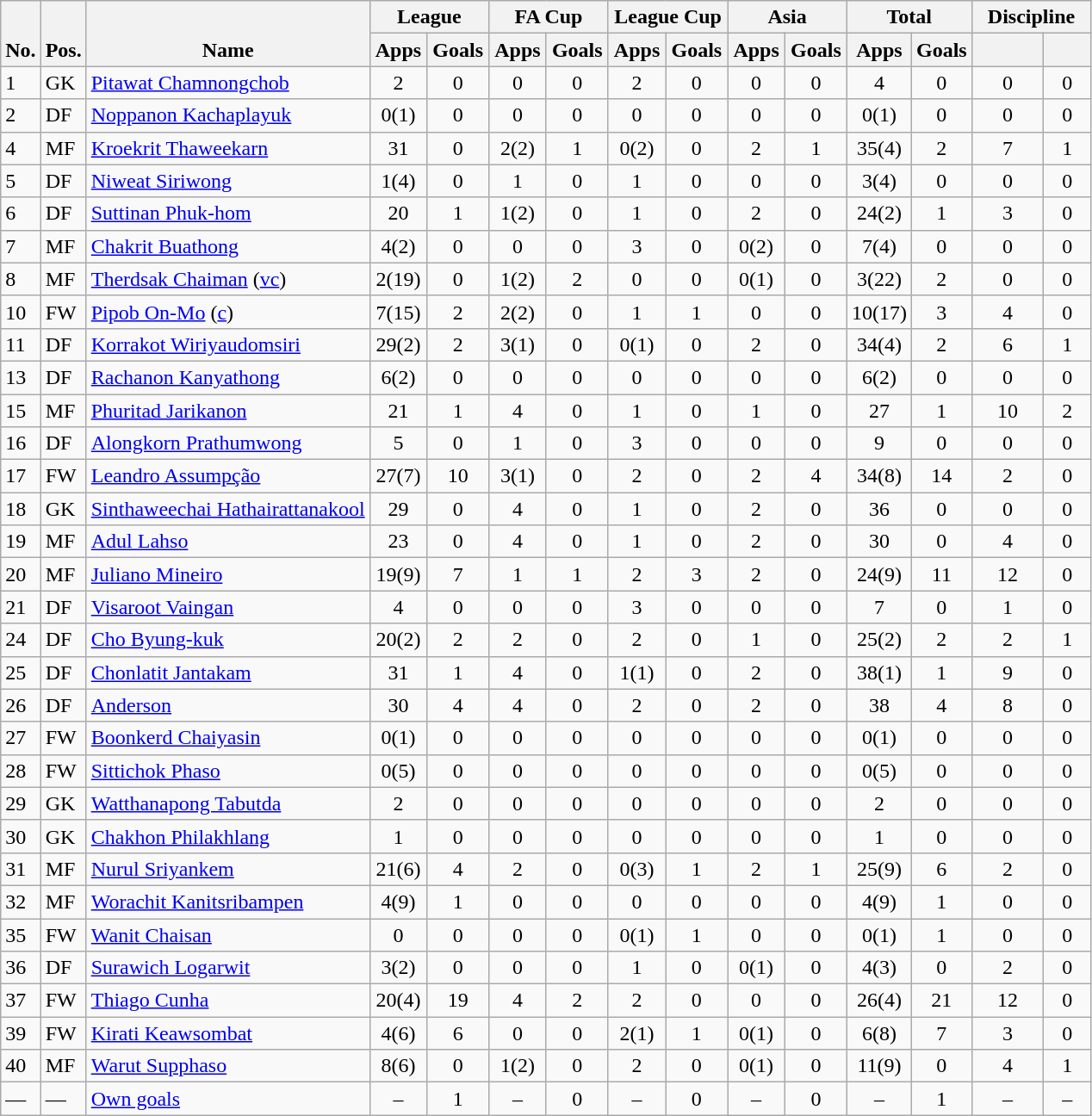<table class="wikitable" style="text-align:center">
<tr>
<th rowspan="2" valign="bottom">No.</th>
<th rowspan="2" valign="bottom">Pos.</th>
<th rowspan="2" valign="bottom">Name</th>
<th colspan="2" width="85">League</th>
<th colspan="2" width="85">FA Cup</th>
<th colspan="2" width="85">League Cup</th>
<th colspan="2" width="85">Asia</th>
<th colspan="2" width="85">Total</th>
<th colspan="2" width="85">Discipline</th>
</tr>
<tr>
<th>Apps</th>
<th>Goals</th>
<th>Apps</th>
<th>Goals</th>
<th>Apps</th>
<th>Goals</th>
<th>Apps</th>
<th>Goals</th>
<th>Apps</th>
<th>Goals</th>
<th></th>
<th></th>
</tr>
<tr>
<td align="left">1</td>
<td align="left">GK</td>
<td align="left"> <a href='#'>Pitawat Chamnongchob</a></td>
<td>2</td>
<td>0</td>
<td>0</td>
<td>0</td>
<td>2</td>
<td>0</td>
<td>0</td>
<td>0</td>
<td>4</td>
<td>0</td>
<td>0</td>
<td>0</td>
</tr>
<tr>
<td align="left">2</td>
<td align="left">DF</td>
<td align="left"> <a href='#'>Noppanon Kachaplayuk</a></td>
<td>0(1)</td>
<td>0</td>
<td>0</td>
<td>0</td>
<td>0</td>
<td>0</td>
<td>0</td>
<td>0</td>
<td>0(1)</td>
<td>0</td>
<td>0</td>
<td>0</td>
</tr>
<tr>
<td align="left">4</td>
<td align="left">MF</td>
<td align="left"> <a href='#'>Kroekrit Thaweekarn</a></td>
<td>31</td>
<td>0</td>
<td>2(2)</td>
<td>1</td>
<td>0(2)</td>
<td>0</td>
<td>2</td>
<td>1</td>
<td>35(4)</td>
<td>2</td>
<td>7</td>
<td>1</td>
</tr>
<tr>
<td align="left">5</td>
<td align="left">DF</td>
<td align="left"> <a href='#'>Niweat Siriwong</a></td>
<td>1(4)</td>
<td>0</td>
<td>1</td>
<td>0</td>
<td>1</td>
<td>0</td>
<td>0</td>
<td>0</td>
<td>3(4)</td>
<td>0</td>
<td>0</td>
<td>0</td>
</tr>
<tr>
<td align="left">6</td>
<td align="left">DF</td>
<td align="left"> <a href='#'>Suttinan Phuk-hom</a></td>
<td>20</td>
<td>1</td>
<td>1(2)</td>
<td>0</td>
<td>1</td>
<td>0</td>
<td>2</td>
<td>0</td>
<td>24(2)</td>
<td>1</td>
<td>3</td>
<td>0</td>
</tr>
<tr>
<td align="left">7</td>
<td align="left">MF</td>
<td align="left"> <a href='#'>Chakrit Buathong</a></td>
<td>4(2)</td>
<td>0</td>
<td>0</td>
<td>0</td>
<td>3</td>
<td>0</td>
<td>0(2)</td>
<td>0</td>
<td>7(4)</td>
<td>0</td>
<td>0</td>
<td>0</td>
</tr>
<tr>
<td align="left">8</td>
<td align="left">MF</td>
<td align="left"> <a href='#'>Therdsak Chaiman</a> (<a href='#'>vc</a>)</td>
<td>2(19)</td>
<td>0</td>
<td>1(2)</td>
<td>2</td>
<td>0</td>
<td>0</td>
<td>0(1)</td>
<td>0</td>
<td>3(22)</td>
<td>2</td>
<td>0</td>
<td>0</td>
</tr>
<tr>
<td align="left">10</td>
<td align="left">FW</td>
<td align="left"> <a href='#'>Pipob On-Mo</a> (<a href='#'>c</a>)</td>
<td>7(15)</td>
<td>2</td>
<td>2(2)</td>
<td>0</td>
<td>1</td>
<td>1</td>
<td>0</td>
<td>0</td>
<td>10(17)</td>
<td>3</td>
<td>4</td>
<td>0</td>
</tr>
<tr>
<td align="left">11</td>
<td align="left">DF</td>
<td align="left"> <a href='#'>Korrakot Wiriyaudomsiri</a></td>
<td>29(2)</td>
<td>2</td>
<td>3(1)</td>
<td>0</td>
<td>0(1)</td>
<td>0</td>
<td>2</td>
<td>0</td>
<td>34(4)</td>
<td>2</td>
<td>6</td>
<td>1</td>
</tr>
<tr>
<td align="left">13</td>
<td align="left">DF</td>
<td align="left"> <a href='#'>Rachanon Kanyathong</a></td>
<td>6(2)</td>
<td>0</td>
<td>0</td>
<td>0</td>
<td>0</td>
<td>0</td>
<td>0</td>
<td>0</td>
<td>6(2)</td>
<td>0</td>
<td>0</td>
<td>0</td>
</tr>
<tr>
<td align="left">15</td>
<td align="left">MF</td>
<td align="left"> <a href='#'>Phuritad Jarikanon</a></td>
<td>21</td>
<td>1</td>
<td>4</td>
<td>0</td>
<td>1</td>
<td>0</td>
<td>1</td>
<td>0</td>
<td>27</td>
<td>1</td>
<td>10</td>
<td>2</td>
</tr>
<tr>
<td align="left">16</td>
<td align="left">DF</td>
<td align="left"> <a href='#'>Alongkorn Prathumwong</a></td>
<td>5</td>
<td>0</td>
<td>1</td>
<td>0</td>
<td>3</td>
<td>0</td>
<td>0</td>
<td>0</td>
<td>9</td>
<td>0</td>
<td>0</td>
<td>0</td>
</tr>
<tr>
<td align="left">17</td>
<td align="left">FW</td>
<td align="left"> <a href='#'>Leandro Assumpção</a></td>
<td>27(7)</td>
<td>10</td>
<td>3(1)</td>
<td>0</td>
<td>2</td>
<td>0</td>
<td>2</td>
<td>4</td>
<td>34(8)</td>
<td>14</td>
<td>2</td>
<td>0</td>
</tr>
<tr>
<td align="left">18</td>
<td align="left">GK</td>
<td align="left"> <a href='#'>Sinthaweechai Hathairattanakool</a></td>
<td>29</td>
<td>0</td>
<td>4</td>
<td>0</td>
<td>1</td>
<td>0</td>
<td>2</td>
<td>0</td>
<td>36</td>
<td>0</td>
<td>0</td>
<td>0</td>
</tr>
<tr>
<td align="left">19</td>
<td align="left">MF</td>
<td align="left"> <a href='#'>Adul Lahso</a></td>
<td>23</td>
<td>0</td>
<td>4</td>
<td>0</td>
<td>1</td>
<td>0</td>
<td>2</td>
<td>0</td>
<td>30</td>
<td>0</td>
<td>4</td>
<td>0</td>
</tr>
<tr>
<td align="left">20</td>
<td align="left">MF</td>
<td align="left"> <a href='#'>Juliano Mineiro</a></td>
<td>19(9)</td>
<td>7</td>
<td>1</td>
<td>1</td>
<td>2</td>
<td>3</td>
<td>2</td>
<td>0</td>
<td>24(9)</td>
<td>11</td>
<td>12</td>
<td>0</td>
</tr>
<tr>
<td align="left">21</td>
<td align="left">DF</td>
<td align="left"> <a href='#'>Visaroot Vaingan</a></td>
<td>4</td>
<td>0</td>
<td>0</td>
<td>0</td>
<td>3</td>
<td>0</td>
<td>0</td>
<td>0</td>
<td>7</td>
<td>0</td>
<td>1</td>
<td>0</td>
</tr>
<tr>
<td align="left">24</td>
<td align="left">DF</td>
<td align="left"> <a href='#'>Cho Byung-kuk</a></td>
<td>20(2)</td>
<td>2</td>
<td>2</td>
<td>0</td>
<td>2</td>
<td>0</td>
<td>1</td>
<td>0</td>
<td>25(2)</td>
<td>2</td>
<td>2</td>
<td>1</td>
</tr>
<tr>
<td align="left">25</td>
<td align="left">DF</td>
<td align="left"> <a href='#'>Chonlatit Jantakam</a></td>
<td>31</td>
<td>1</td>
<td>4</td>
<td>0</td>
<td>1(1)</td>
<td>0</td>
<td>2</td>
<td>0</td>
<td>38(1)</td>
<td>1</td>
<td>9</td>
<td>0</td>
</tr>
<tr>
<td align="left">26</td>
<td align="left">DF</td>
<td align="left"> <a href='#'>Anderson</a></td>
<td>30</td>
<td>4</td>
<td>4</td>
<td>0</td>
<td>2</td>
<td>0</td>
<td>2</td>
<td>0</td>
<td>38</td>
<td>4</td>
<td>8</td>
<td>0</td>
</tr>
<tr>
<td align="left">27</td>
<td align="left">FW</td>
<td align="left"> <a href='#'>Boonkerd Chaiyasin</a></td>
<td>0(1)</td>
<td>0</td>
<td>0</td>
<td>0</td>
<td>0</td>
<td>0</td>
<td>0</td>
<td>0</td>
<td>0(1)</td>
<td>0</td>
<td>0</td>
<td>0</td>
</tr>
<tr>
<td align="left">28</td>
<td align="left">FW</td>
<td align="left"> <a href='#'>Sittichok Phaso</a></td>
<td>0(5)</td>
<td>0</td>
<td>0</td>
<td>0</td>
<td>0</td>
<td>0</td>
<td>0</td>
<td>0</td>
<td>0(5)</td>
<td>0</td>
<td>0</td>
<td>0</td>
</tr>
<tr>
<td align="left">29</td>
<td align="left">GK</td>
<td align="left"> <a href='#'>Watthanapong Tabutda</a></td>
<td>2</td>
<td>0</td>
<td>0</td>
<td>0</td>
<td>0</td>
<td>0</td>
<td>0</td>
<td>0</td>
<td>2</td>
<td>0</td>
<td>0</td>
<td>0</td>
</tr>
<tr>
<td align="left">30</td>
<td align="left">GK</td>
<td align="left"> <a href='#'>Chakhon Philakhlang</a></td>
<td>1</td>
<td>0</td>
<td>0</td>
<td>0</td>
<td>0</td>
<td>0</td>
<td>0</td>
<td>0</td>
<td>1</td>
<td>0</td>
<td>0</td>
<td>0</td>
</tr>
<tr>
<td align="left">31</td>
<td align="left">MF</td>
<td align="left"> <a href='#'>Nurul Sriyankem</a></td>
<td>21(6)</td>
<td>4</td>
<td>2</td>
<td>0</td>
<td>0(3)</td>
<td>1</td>
<td>2</td>
<td>1</td>
<td>25(9)</td>
<td>6</td>
<td>2</td>
<td>0</td>
</tr>
<tr>
<td align="left">32</td>
<td align="left">MF</td>
<td align="left"> <a href='#'>Worachit Kanitsribampen</a></td>
<td>4(9)</td>
<td>1</td>
<td>0</td>
<td>0</td>
<td>0</td>
<td>0</td>
<td>0</td>
<td>0</td>
<td>4(9)</td>
<td>1</td>
<td>0</td>
<td>0</td>
</tr>
<tr>
<td align="left">35</td>
<td align="left">FW</td>
<td align="left"> <a href='#'>Wanit Chaisan</a></td>
<td>0</td>
<td>0</td>
<td>0</td>
<td>0</td>
<td>0(1)</td>
<td>1</td>
<td>0</td>
<td>0</td>
<td>0(1)</td>
<td>1</td>
<td>0</td>
<td>0</td>
</tr>
<tr>
<td align="left">36</td>
<td align="left">DF</td>
<td align="left"> <a href='#'>Surawich Logarwit</a></td>
<td>3(2)</td>
<td>0</td>
<td>0</td>
<td>0</td>
<td>1</td>
<td>0</td>
<td>0(1)</td>
<td>0</td>
<td>4(3)</td>
<td>0</td>
<td>2</td>
<td>0</td>
</tr>
<tr>
<td align="left">37</td>
<td align="left">FW</td>
<td align="left"> <a href='#'>Thiago Cunha</a></td>
<td>20(4)</td>
<td>19</td>
<td>4</td>
<td>2</td>
<td>2</td>
<td>0</td>
<td>0</td>
<td>0</td>
<td>26(4)</td>
<td>21</td>
<td>12</td>
<td>0</td>
</tr>
<tr>
<td align="left">39</td>
<td align="left">FW</td>
<td align="left"> <a href='#'>Kirati Keawsombat</a></td>
<td>4(6)</td>
<td>6</td>
<td>0</td>
<td>0</td>
<td>2(1)</td>
<td>1</td>
<td>0(1)</td>
<td>0</td>
<td>6(8)</td>
<td>7</td>
<td>3</td>
<td>0</td>
</tr>
<tr>
<td align="left">40</td>
<td align="left">MF</td>
<td align="left"> <a href='#'>Warut Supphaso</a></td>
<td>8(6)</td>
<td>0</td>
<td>1(2)</td>
<td>0</td>
<td>2</td>
<td>0</td>
<td>0(1)</td>
<td>0</td>
<td>11(9)</td>
<td>0</td>
<td>4</td>
<td>1</td>
</tr>
<tr>
<td align="left">—</td>
<td align="left">—</td>
<td align="left"><a href='#'>Own goals</a></td>
<td>–</td>
<td>1</td>
<td>–</td>
<td>0</td>
<td>–</td>
<td>0</td>
<td>–</td>
<td>0</td>
<td>–</td>
<td>1</td>
<td>–</td>
<td>–</td>
</tr>
</table>
